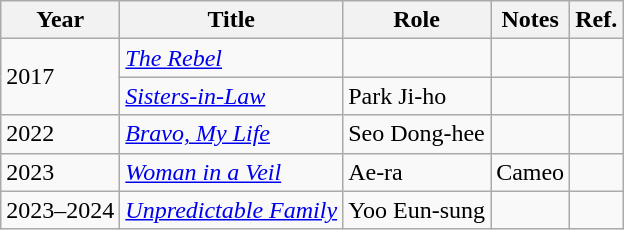<table class="wikitable sortable">
<tr>
<th>Year</th>
<th>Title</th>
<th>Role</th>
<th class="unsortable">Notes</th>
<th class="unsortable">Ref.</th>
</tr>
<tr>
<td rowspan=2>2017</td>
<td><em><a href='#'>The Rebel</a></em></td>
<td></td>
<td></td>
<td></td>
</tr>
<tr>
<td><em><a href='#'>Sisters-in-Law</a></em></td>
<td>Park Ji-ho</td>
<td></td>
<td></td>
</tr>
<tr>
<td>2022</td>
<td><em><a href='#'>Bravo, My Life</a></em></td>
<td>Seo Dong-hee</td>
<td></td>
<td></td>
</tr>
<tr>
<td>2023</td>
<td><em><a href='#'>Woman in a Veil</a></em></td>
<td>Ae-ra</td>
<td>Cameo</td>
<td></td>
</tr>
<tr>
<td>2023–2024</td>
<td><em><a href='#'>Unpredictable Family</a></em></td>
<td>Yoo Eun-sung</td>
<td></td>
<td></td>
</tr>
</table>
